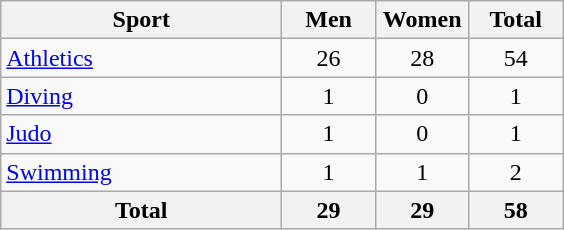<table class="wikitable sortable" style="text-align:center;">
<tr>
<th width=180>Sport</th>
<th width=55>Men</th>
<th width=55>Women</th>
<th width=55>Total</th>
</tr>
<tr>
<td align=left><a href='#'>Athletics</a></td>
<td>26</td>
<td>28</td>
<td>54</td>
</tr>
<tr>
<td align=left><a href='#'>Diving</a></td>
<td>1</td>
<td>0</td>
<td>1</td>
</tr>
<tr>
<td align=left><a href='#'>Judo</a></td>
<td>1</td>
<td>0</td>
<td>1</td>
</tr>
<tr>
<td align=left><a href='#'>Swimming</a></td>
<td>1</td>
<td>1</td>
<td>2</td>
</tr>
<tr>
<th>Total</th>
<th>29</th>
<th>29</th>
<th>58</th>
</tr>
</table>
